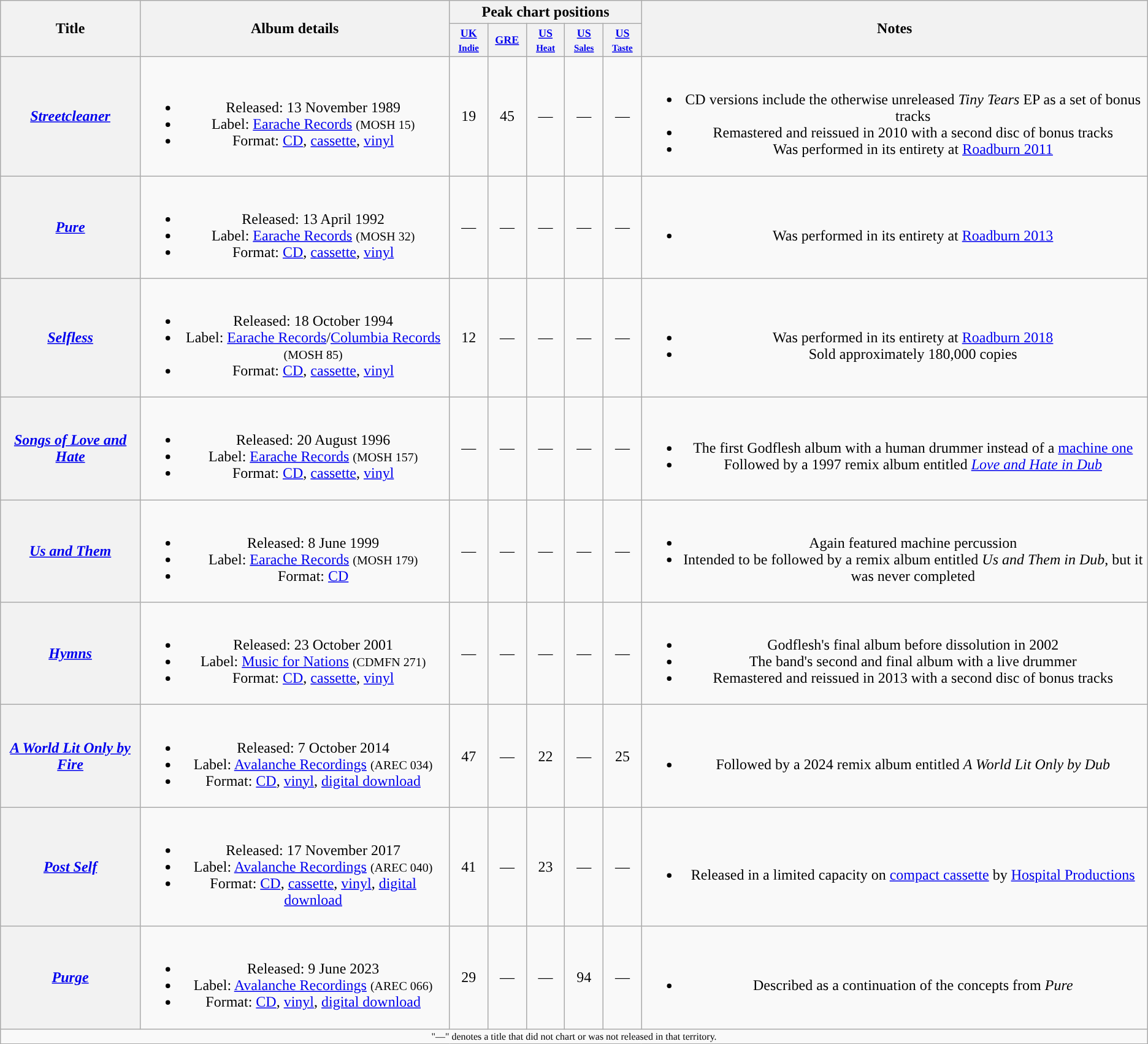<table class="wikitable plainrowheaders" style="text-align:center;">
<tr>
<th scope="col" rowspan="2" style=width="20%">Title</th>
<th scope="col" rowspan="2" style=width="25%">Album details</th>
<th scope="col" colspan="5">Peak chart positions</th>
<th scope="col" rowspan="2" style=width="50%">Notes</th>
</tr>
<tr>
<th style="width:3em;font-size:75%;"><a href='#'>UK <small>Indie</small></a><br></th>
<th style="width:3em;font-size:75%;"><a href='#'>GRE</a><br></th>
<th style="width:3em;font-size:75%;"><a href='#'>US <small>Heat</small></a><br></th>
<th style="width:3em;font-size:75%;"><a href='#'>US <small>Sales</small></a><br></th>
<th style="width:3em;font-size:75%;"><a href='#'>US <small>Taste</small></a><br></th>
</tr>
<tr>
<th scope="row"><em><a href='#'>Streetcleaner</a></em></th>
<td><br><ul><li>Released: 13 November 1989</li><li>Label: <a href='#'>Earache Records</a> <small>(MOSH 15)</small></li><li>Format: <a href='#'>CD</a>, <a href='#'>cassette</a>, <a href='#'>vinyl</a></li></ul></td>
<td align="center">19</td>
<td align="center">45</td>
<td align="center">—</td>
<td align="center">—</td>
<td align="center">—</td>
<td><br><ul><li>CD versions include the otherwise unreleased <em>Tiny Tears</em> EP as a set of bonus tracks</li><li>Remastered and reissued in 2010 with a second disc of bonus tracks</li><li>Was performed in its entirety at <a href='#'>Roadburn 2011</a></li></ul></td>
</tr>
<tr>
<th scope="row"><em><a href='#'>Pure</a></em></th>
<td><br><ul><li>Released: 13 April 1992</li><li>Label: <a href='#'>Earache Records</a> <small>(MOSH 32)</small></li><li>Format: <a href='#'>CD</a>, <a href='#'>cassette</a>, <a href='#'>vinyl</a></li></ul></td>
<td align="center">—</td>
<td align="center">—</td>
<td align="center">—</td>
<td align="center">—</td>
<td align="center">—</td>
<td><br><ul><li>Was performed in its entirety at <a href='#'>Roadburn 2013</a></li></ul></td>
</tr>
<tr>
<th scope="row"><em><a href='#'>Selfless</a></em></th>
<td><br><ul><li>Released: 18 October 1994</li><li>Label: <a href='#'>Earache Records</a>/<a href='#'>Columbia Records</a> <small>(MOSH 85)</small></li><li>Format: <a href='#'>CD</a>, <a href='#'>cassette</a>, <a href='#'>vinyl</a></li></ul></td>
<td align="center">12</td>
<td align="center">—</td>
<td align="center">—</td>
<td align="center">—</td>
<td align="center">—</td>
<td><br><ul><li>Was performed in its entirety at <a href='#'>Roadburn 2018</a></li><li>Sold approximately 180,000 copies</li></ul></td>
</tr>
<tr>
<th scope="row"><em><a href='#'>Songs of Love and Hate</a></em></th>
<td><br><ul><li>Released: 20 August 1996</li><li>Label: <a href='#'>Earache Records</a> <small>(MOSH 157)</small></li><li>Format: <a href='#'>CD</a>, <a href='#'>cassette</a>, <a href='#'>vinyl</a></li></ul></td>
<td align="center">—</td>
<td align="center">—</td>
<td align="center">—</td>
<td align="center">—</td>
<td align="center">—</td>
<td><br><ul><li>The first Godflesh album with a human drummer instead of a <a href='#'>machine one</a></li><li>Followed by a 1997 remix album entitled <em><a href='#'>Love and Hate in Dub</a></em></li></ul></td>
</tr>
<tr>
<th scope="row"><em><a href='#'>Us and Them</a></em></th>
<td><br><ul><li>Released: 8 June 1999</li><li>Label: <a href='#'>Earache Records</a> <small>(MOSH 179)</small></li><li>Format: <a href='#'>CD</a></li></ul></td>
<td align="center">—</td>
<td align="center">—</td>
<td align="center">—</td>
<td align="center">—</td>
<td align="center">—</td>
<td><br><ul><li>Again featured machine percussion</li><li>Intended to be followed by a remix album entitled <em>Us and Them in Dub</em>, but it was never completed</li></ul></td>
</tr>
<tr>
<th scope="row"><em><a href='#'>Hymns</a></em></th>
<td><br><ul><li>Released: 23 October 2001</li><li>Label: <a href='#'>Music for Nations</a> <small>(CDMFN 271)</small></li><li>Format: <a href='#'>CD</a>, <a href='#'>cassette</a>, <a href='#'>vinyl</a></li></ul></td>
<td align="center">—</td>
<td align="center">—</td>
<td align="center">—</td>
<td align="center">—</td>
<td align="center">—</td>
<td><br><ul><li>Godflesh's final album before dissolution in 2002</li><li>The band's second and final album with a live drummer</li><li>Remastered and reissued in 2013 with a second disc of bonus tracks</li></ul></td>
</tr>
<tr>
<th scope="row"><em><a href='#'>A World Lit Only by Fire</a></em></th>
<td><br><ul><li>Released: 7 October 2014</li><li>Label: <a href='#'>Avalanche Recordings</a> <small>(AREC 034)</small></li><li>Format: <a href='#'>CD</a>, <a href='#'>vinyl</a>, <a href='#'>digital download</a></li></ul></td>
<td align="center">47</td>
<td align="center">—</td>
<td align="center">22</td>
<td align="center">—</td>
<td align="center">25</td>
<td><br><ul><li>Followed by a 2024 remix album entitled <em>A World Lit Only by Dub</em></li></ul></td>
</tr>
<tr>
<th scope="row"><em><a href='#'>Post Self</a></em></th>
<td><br><ul><li>Released: 17 November 2017</li><li>Label: <a href='#'>Avalanche Recordings</a> <small>(AREC 040)</small></li><li>Format: <a href='#'>CD</a>, <a href='#'>cassette</a>, <a href='#'>vinyl</a>, <a href='#'>digital download</a></li></ul></td>
<td align="center">41</td>
<td align="center">—</td>
<td align="center">23</td>
<td align="center">—</td>
<td align="center">—</td>
<td><br><ul><li>Released in a limited capacity on <a href='#'>compact cassette</a> by <a href='#'>Hospital Productions</a></li></ul></td>
</tr>
<tr>
<th scope="row"><em><a href='#'>Purge</a></em></th>
<td><br><ul><li>Released: 9 June 2023</li><li>Label: <a href='#'>Avalanche Recordings</a> <small>(AREC 066)</small></li><li>Format: <a href='#'>CD</a>, <a href='#'>vinyl</a>, <a href='#'>digital download</a></li></ul></td>
<td align="center">29</td>
<td align="center">—</td>
<td align="center">—</td>
<td align="center">94</td>
<td align="center">—</td>
<td><br><ul><li>Described as a continuation of the concepts from <em>Pure</em></li></ul></td>
</tr>
<tr>
<td align="center" colspan="8" style="font-size: 8pt">"—" denotes a title that did not chart or was not released in that territory.</td>
</tr>
</table>
